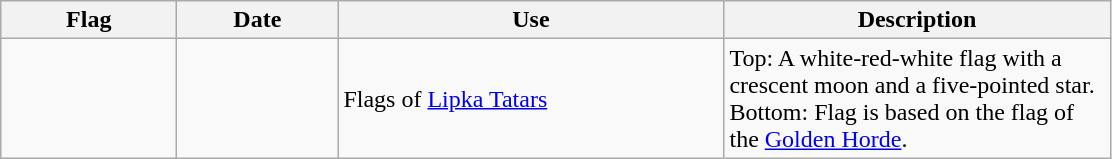<table class="wikitable">
<tr>
<th style="width:110px;">Flag</th>
<th style="width:100px;">Date</th>
<th style="width:250px;">Use</th>
<th style="width:250px;">Description</th>
</tr>
<tr>
<td><br></td>
<td></td>
<td>Flags of <a href='#'>Lipka Tatars</a></td>
<td>Top: A white-red-white flag with a crescent moon and a five-pointed star.<br>Bottom: Flag is based on the flag of the <a href='#'>Golden Horde</a>.</td>
</tr>
</table>
